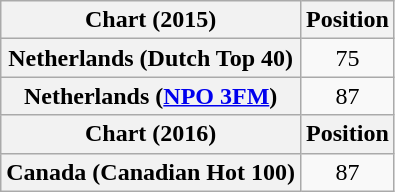<table class="wikitable plainrowheaders" style="text-align:center">
<tr>
<th scope="col">Chart (2015)</th>
<th scope="col">Position</th>
</tr>
<tr>
<th scope="row">Netherlands (Dutch Top 40)</th>
<td>75</td>
</tr>
<tr>
<th scope="row">Netherlands (<a href='#'>NPO 3FM</a>)</th>
<td>87</td>
</tr>
<tr>
<th scope="col">Chart (2016)</th>
<th scope="col">Position</th>
</tr>
<tr>
<th scope="row">Canada (Canadian Hot 100)</th>
<td>87</td>
</tr>
</table>
